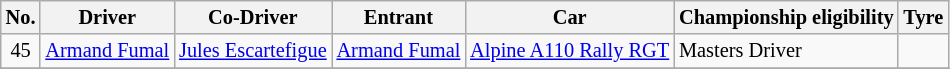<table class="wikitable" style="font-size: 85%;">
<tr>
<th>No.</th>
<th>Driver</th>
<th>Co-Driver</th>
<th>Entrant</th>
<th>Car</th>
<th>Championship eligibility</th>
<th>Tyre</th>
</tr>
<tr>
<td align="center">45</td>
<td> <a href='#'>Armand Fumal</a></td>
<td> <a href='#'>Jules Escartefigue</a></td>
<td> <a href='#'>Armand Fumal</a></td>
<td><a href='#'>Alpine A110 Rally RGT</a></td>
<td>Masters Driver</td>
<td align="center"></td>
</tr>
<tr>
</tr>
</table>
